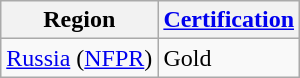<table class="wikitable sortable">
<tr>
<th>Region</th>
<th><a href='#'>Certification</a></th>
</tr>
<tr>
<td><a href='#'>Russia</a> (<a href='#'>NFPR</a>)</td>
<td>Gold</td>
</tr>
</table>
